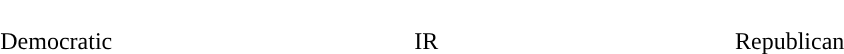<table style="width:70%; text-align:center">
<tr style="color:white">
<td style="background:"><strong>176</strong></td>
<td style="background:"><strong>3</strong></td>
<td style="background:"><strong>207</strong></td>
</tr>
<tr>
<td>Democratic</td>
<td>IR</td>
<td>Republican</td>
</tr>
</table>
